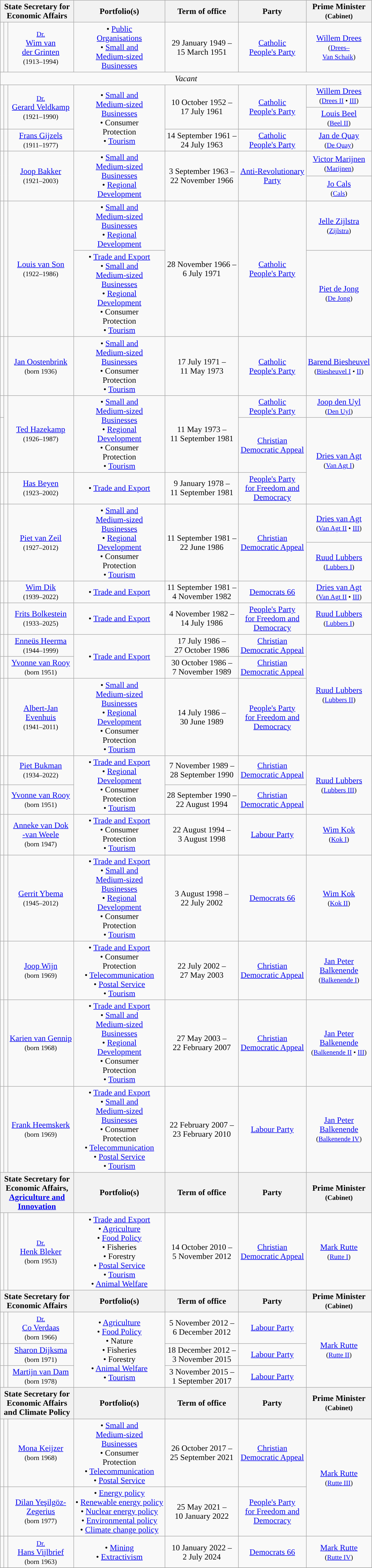<table class="wikitable" style="text-align:center">
<tr>
<th colspan=3>State Secretary for <br> Economic Affairs</th>
<th>Portfolio(s)</th>
<th>Term of office</th>
<th>Party</th>
<th>Prime Minister <br> <small>(Cabinet)</small></th>
</tr>
<tr>
<td style="background:"></td>
<td></td>
<td><small><a href='#'>Dr.</a></small> <br> <a href='#'>Wim van <br> der Grinten</a> <br> <small>(1913–1994)</small></td>
<td>• <a href='#'>Public <br> Organisations</a> <br> • <a href='#'>Small and <br> Medium-sized <br> Businesses</a></td>
<td>29 January 1949 – <br> 15 March 1951</td>
<td><a href='#'>Catholic <br> People's Party</a></td>
<td><a href='#'>Willem Drees</a> <br> <small>(<a href='#'>Drees–<br>Van Schaik</a>)</small> <br></td>
</tr>
<tr>
<td colspan=7><em>Vacant</em></td>
</tr>
<tr>
<td rowspan=3 style="background:"></td>
<td rowspan=3></td>
<td rowspan=3><small><a href='#'>Dr.</a></small> <br> <a href='#'>Gerard Veldkamp</a> <br> <small>(1921–1990)</small></td>
<td rowspan=4>• <a href='#'>Small and <br> Medium-sized <br> Businesses</a> <br> • Consumer <br> Protection <br> • <a href='#'>Tourism</a></td>
<td rowspan=3>10 October 1952 – <br> 17 July 1961 <br> </td>
<td rowspan=3><a href='#'>Catholic <br> People's Party</a></td>
<td><a href='#'>Willem Drees</a> <br> <small>(<a href='#'>Drees II</a> • <a href='#'>III</a>)</small> <br></td>
</tr>
<tr>
<td><a href='#'>Louis Beel</a> <br> <small>(<a href='#'>Beel II</a>)</small> <br></td>
</tr>
<tr>
<td rowspan=2><a href='#'>Jan de Quay</a> <br> <small>(<a href='#'>De Quay</a>)</small> <br></td>
</tr>
<tr>
<td style="background:"></td>
<td></td>
<td><a href='#'>Frans Gijzels</a> <br> <small>(1911–1977)</small></td>
<td>14 September 1961 – <br> 24 July 1963</td>
<td><a href='#'>Catholic <br> People's Party</a></td>
</tr>
<tr>
<td rowspan=2 style="background:"></td>
<td rowspan=2></td>
<td rowspan=2><a href='#'>Joop Bakker</a> <br> <small>(1921–2003)</small></td>
<td rowspan=2>• <a href='#'>Small and <br> Medium-sized <br> Businesses</a> <br> • <a href='#'>Regional <br> Development</a></td>
<td rowspan=2>3 September 1963 – <br> 22 November 1966</td>
<td rowspan=2><a href='#'>Anti-Revolutionary <br> Party</a></td>
<td><a href='#'>Victor Marijnen</a> <br> <small>(<a href='#'>Marijnen</a>)</small> <br></td>
</tr>
<tr>
<td><a href='#'>Jo Cals</a> <br> <small>(<a href='#'>Cals</a>)</small> <br></td>
</tr>
<tr>
<td rowspan=2 style="background:"></td>
<td rowspan=2></td>
<td rowspan=2><a href='#'>Louis van Son</a> <br> <small>(1922–1986)</small></td>
<td>• <a href='#'>Small and <br> Medium-sized <br> Businesses</a> <br> • <a href='#'>Regional <br> Development</a></td>
<td rowspan=2>28 November 1966 – <br> 6 July 1971</td>
<td rowspan=2><a href='#'>Catholic <br> People's Party</a></td>
<td><a href='#'>Jelle Zijlstra</a> <br> <small>(<a href='#'>Zijlstra</a>)</small> <br></td>
</tr>
<tr>
<td>• <a href='#'>Trade and Export</a> <br> • <a href='#'>Small and <br> Medium-sized <br> Businesses</a> <br> • <a href='#'>Regional <br> Development</a> <br> • Consumer <br> Protection <br> • <a href='#'>Tourism</a></td>
<td><a href='#'>Piet de Jong</a> <br> <small>(<a href='#'>De Jong</a>)</small> <br></td>
</tr>
<tr>
<td style="background:"></td>
<td></td>
<td><a href='#'>Jan Oostenbrink</a> <br> <small>(born 1936)</small></td>
<td>• <a href='#'>Small and <br> Medium-sized <br> Businesses</a> <br> • Consumer <br> Protection <br> • <a href='#'>Tourism</a></td>
<td>17 July 1971 – <br> 11 May 1973</td>
<td><a href='#'>Catholic <br> People's Party</a></td>
<td><a href='#'>Barend Biesheuvel</a> <br> <small>(<a href='#'>Biesheuvel I</a> • <a href='#'>II</a>)</small> <br></td>
</tr>
<tr>
<td style="background:"></td>
<td rowspan=2></td>
<td rowspan=2><a href='#'>Ted Hazekamp</a> <br> <small>(1926–1987)</small></td>
<td rowspan=2>• <a href='#'>Small and <br> Medium-sized <br> Businesses</a> <br> • <a href='#'>Regional <br> Development</a> <br> • Consumer <br> Protection <br> • <a href='#'>Tourism</a></td>
<td rowspan=2>11 May 1973 – <br> 11 September 1981</td>
<td><a href='#'>Catholic <br> People's Party</a></td>
<td><a href='#'>Joop den Uyl</a> <br> <small>(<a href='#'>Den Uyl</a>)</small> <br></td>
</tr>
<tr>
<td style="background:"></td>
<td><a href='#'>Christian <br> Democratic Appeal</a></td>
<td rowspan=2><a href='#'>Dries van Agt</a> <br> <small>(<a href='#'>Van Agt I</a>)</small> <br></td>
</tr>
<tr>
<td style="background:"></td>
<td></td>
<td><a href='#'>Has Beyen</a> <br> <small>(1923–2002)</small></td>
<td>• <a href='#'>Trade and Export</a></td>
<td>9 January 1978 – <br> 11 September 1981</td>
<td><a href='#'>People's Party <br> for Freedom and <br> Democracy</a></td>
</tr>
<tr>
<td rowspan=2 style="background:"></td>
<td rowspan=2></td>
<td rowspan=2><a href='#'>Piet van Zeil</a> <br> <small>(1927–2012)</small></td>
<td rowspan=2>• <a href='#'>Small and <br> Medium-sized <br> Businesses</a> <br> • <a href='#'>Regional <br> Development</a> <br> • Consumer <br> Protection <br> • <a href='#'>Tourism</a></td>
<td rowspan=2>11 September 1981 – <br> 22 June 1986 <br>  </td>
<td rowspan=2><a href='#'>Christian <br> Democratic Appeal</a></td>
<td><a href='#'>Dries van Agt</a> <br> <small>(<a href='#'>Van Agt II</a> • <a href='#'>III</a>)</small> <br></td>
</tr>
<tr>
<td><a href='#'>Ruud Lubbers</a> <br> <small>(<a href='#'>Lubbers I</a>)</small> <br></td>
</tr>
<tr>
<td style="background:"></td>
<td></td>
<td><a href='#'>Wim Dik</a> <br> <small>(1939–2022)</small></td>
<td>• <a href='#'>Trade and Export</a></td>
<td>11 September 1981 – <br> 4 November 1982</td>
<td><a href='#'>Democrats 66</a></td>
<td><a href='#'>Dries van Agt</a> <br> <small>(<a href='#'>Van Agt II</a> • <a href='#'>III</a>)</small> <br></td>
</tr>
<tr>
<td style="background:"></td>
<td></td>
<td><a href='#'>Frits Bolkestein</a> <br> <small>(1933–2025)</small></td>
<td>• <a href='#'>Trade and Export</a> <br> </td>
<td>4 November 1982 – <br> 14 July 1986</td>
<td><a href='#'>People's Party <br> for Freedom and <br> Democracy</a></td>
<td><a href='#'>Ruud Lubbers</a> <br> <small>(<a href='#'>Lubbers I</a>)</small> <br></td>
</tr>
<tr>
<td style="background:"></td>
<td></td>
<td><a href='#'>Enneüs Heerma</a> <br> <small>(1944–1999)</small></td>
<td rowspan=2>• <a href='#'>Trade and Export</a> <br> </td>
<td>17 July 1986 – <br> 27 October 1986 <br> </td>
<td><a href='#'>Christian <br> Democratic Appeal</a></td>
<td rowspan=3><a href='#'>Ruud Lubbers</a> <br> <small>(<a href='#'>Lubbers II</a>)</small> <br></td>
</tr>
<tr>
<td style="background:"></td>
<td></td>
<td><a href='#'>Yvonne van Rooy</a> <br> <small>(born 1951)</small></td>
<td>30 October 1986 – <br> 7 November 1989</td>
<td><a href='#'>Christian <br> Democratic Appeal</a></td>
</tr>
<tr>
<td style="background:"></td>
<td></td>
<td><a href='#'>Albert-Jan <br> Evenhuis</a> <br> <small>(1941–2011)</small></td>
<td>• <a href='#'>Small and <br> Medium-sized <br> Businesses</a> <br> • <a href='#'>Regional <br> Development</a> <br> • Consumer <br> Protection <br> • <a href='#'>Tourism</a></td>
<td>14 July 1986 – <br> 30 June 1989 <br> </td>
<td><a href='#'>People's Party <br> for Freedom and <br> Democracy</a></td>
</tr>
<tr>
<td style="background:"></td>
<td></td>
<td><a href='#'>Piet Bukman</a> <br> <small>(1934–2022)</small></td>
<td rowspan=2>• <a href='#'>Trade and Export</a> <br> • <a href='#'>Regional <br> Development</a> <br> • Consumer <br> Protection <br> • <a href='#'>Tourism</a> <br> </td>
<td>7 November 1989 – <br> 28 September 1990 <br> </td>
<td><a href='#'>Christian <br> Democratic Appeal</a></td>
<td rowspan=2><a href='#'>Ruud Lubbers</a> <br> <small>(<a href='#'>Lubbers III</a>)</small> <br></td>
</tr>
<tr>
<td style="background:"></td>
<td></td>
<td><a href='#'>Yvonne van Rooy</a> <br> <small>(born 1951)</small></td>
<td>28 September 1990 – <br> 22 August 1994</td>
<td><a href='#'>Christian <br> Democratic Appeal</a></td>
</tr>
<tr>
<td style="background:"></td>
<td></td>
<td><a href='#'>Anneke van Dok<br>-van Weele</a> <br> <small>(born 1947)</small></td>
<td>• <a href='#'>Trade and Export</a> <br> • Consumer <br> Protection <br> • <a href='#'>Tourism</a> <br> </td>
<td>22 August 1994 – <br> 3 August 1998</td>
<td><a href='#'>Labour Party</a></td>
<td><a href='#'>Wim Kok</a> <br> <small>(<a href='#'>Kok I</a>)</small> <br></td>
</tr>
<tr>
<td style="background:"></td>
<td></td>
<td><a href='#'>Gerrit Ybema</a> <br> <small>(1945–2012)</small></td>
<td>• <a href='#'>Trade and Export</a> <br> • <a href='#'>Small and <br> Medium-sized <br> Businesses</a> <br> • <a href='#'>Regional <br> Development</a> <br> • Consumer <br> Protection <br> • <a href='#'>Tourism</a> <br> </td>
<td>3 August 1998 – <br> 22 July 2002</td>
<td><a href='#'>Democrats 66</a></td>
<td><a href='#'>Wim Kok</a> <br> <small>(<a href='#'>Kok II</a>)</small> <br></td>
</tr>
<tr>
<td style="background:"></td>
<td></td>
<td><a href='#'>Joop Wijn</a> <br> <small>(born 1969)</small></td>
<td>• <a href='#'>Trade and Export</a> <br> • Consumer <br> Protection <br> • <a href='#'>Telecommunication</a> <br> • <a href='#'>Postal Service</a> <br> • <a href='#'>Tourism</a></td>
<td>22 July 2002 – <br> 27 May 2003</td>
<td><a href='#'>Christian <br> Democratic Appeal</a></td>
<td><a href='#'>Jan Peter <br> Balkenende</a> <br> <small>(<a href='#'>Balkenende I</a>)</small> <br></td>
</tr>
<tr>
<td style="background:"></td>
<td></td>
<td><a href='#'>Karien van Gennip</a> <br> <small>(born 1968)</small></td>
<td>• <a href='#'>Trade and Export</a> <br> • <a href='#'>Small and <br> Medium-sized <br> Businesses</a> <br> • <a href='#'>Regional <br> Development</a> <br> • Consumer <br> Protection <br> • <a href='#'>Tourism</a></td>
<td>27 May 2003 – <br> 22 February 2007</td>
<td><a href='#'>Christian <br> Democratic Appeal</a></td>
<td><a href='#'>Jan Peter <br> Balkenende</a> <br> <small>(<a href='#'>Balkenende II</a> • <a href='#'>III</a>)</small> <br></td>
</tr>
<tr>
<td style="background:"></td>
<td></td>
<td><a href='#'>Frank Heemskerk</a> <br> <small>(born 1969)</small></td>
<td>• <a href='#'>Trade and Export</a> <br> • <a href='#'>Small and <br> Medium-sized <br> Businesses</a> <br> • Consumer <br> Protection <br> • <a href='#'>Telecommunication</a> <br> • <a href='#'>Postal Service</a> <br> • <a href='#'>Tourism</a> <br> </td>
<td>22 February 2007 – <br> 23 February 2010 <br> </td>
<td><a href='#'>Labour Party</a></td>
<td><a href='#'>Jan Peter <br> Balkenende</a> <br> <small>(<a href='#'>Balkenende IV</a>)</small> <br></td>
</tr>
<tr>
<th colspan=3>State Secretary for <br> Economic Affairs, <br> <a href='#'>Agriculture and <br> Innovation</a></th>
<th>Portfolio(s)</th>
<th>Term of office</th>
<th>Party</th>
<th>Prime Minister <br> <small>(Cabinet)</small></th>
</tr>
<tr>
<td style="background:"></td>
<td></td>
<td><small><a href='#'>Dr.</a></small> <br> <a href='#'>Henk Bleker</a> <br> <small>(born 1953)</small></td>
<td>• <a href='#'>Trade and Export</a> <br> • <a href='#'>Agriculture</a> <br> • <a href='#'>Food Policy</a> <br> • Fisheries <br> • Forestry <br> • <a href='#'>Postal Service</a> <br> • <a href='#'>Tourism</a> <br> • <a href='#'>Animal Welfare</a> <br> </td>
<td>14 October 2010 – <br> 5 November 2012</td>
<td><a href='#'>Christian <br> Democratic Appeal</a></td>
<td><a href='#'>Mark Rutte</a> <br> <small>(<a href='#'>Rutte I</a>)</small> <br></td>
</tr>
<tr>
<th colspan=3>State Secretary for <br> Economic Affairs</th>
<th>Portfolio(s)</th>
<th>Term of office</th>
<th>Party</th>
<th>Prime Minister <br> <small>(Cabinet)</small></th>
</tr>
<tr>
<td style="background:"></td>
<td></td>
<td><small><a href='#'>Dr.</a></small> <br> <a href='#'>Co Verdaas</a> <br> <small>(born 1966)</small></td>
<td rowspan=3>• <a href='#'>Agriculture</a> <br> • <a href='#'>Food Policy</a> <br> • Nature <br> • Fisheries <br> • Forestry <br> • <a href='#'>Animal Welfare</a> <br> • <a href='#'>Tourism</a> <br> </td>
<td>5 November 2012 – <br> 6 December 2012 <br> </td>
<td><a href='#'>Labour Party</a></td>
<td rowspan=3><a href='#'>Mark Rutte</a> <br> <small>(<a href='#'>Rutte II</a>)</small> <br></td>
</tr>
<tr>
<td style="background:"></td>
<td></td>
<td><a href='#'>Sharon Dijksma</a> <br> <small>(born 1971)</small></td>
<td>18 December 2012 – <br> 3 November 2015 <br> </td>
<td><a href='#'>Labour Party</a></td>
</tr>
<tr>
<td style="background:"></td>
<td></td>
<td><a href='#'>Martijn van Dam</a> <br> <small>(born 1978)</small></td>
<td>3 November 2015 – <br> 1 September 2017 <br> </td>
<td><a href='#'>Labour Party</a></td>
</tr>
<tr>
<th colspan=3>State Secretary for <br> Economic Affairs <br> and Climate Policy</th>
<th>Portfolio(s)</th>
<th>Term of office</th>
<th>Party</th>
<th>Prime Minister <br> <small>(Cabinet)</small></th>
</tr>
<tr>
<td style="background:"></td>
<td></td>
<td><a href='#'>Mona Keijzer</a> <br> <small>(born 1968)</small></td>
<td>• <a href='#'>Small and <br> Medium-sized <br> Businesses</a> <br> • Consumer <br> Protection <br> • <a href='#'>Telecommunication</a> <br> • <a href='#'>Postal Service</a></td>
<td>26 October 2017 – <br> 25 September 2021 <br> </td>
<td><a href='#'>Christian <br> Democratic Appeal</a></td>
<td rowspan=2><a href='#'>Mark Rutte</a> <br> <small>(<a href='#'>Rutte III</a>)</small> <br></td>
</tr>
<tr>
<td style="background:"></td>
<td></td>
<td><a href='#'>Dilan Yeşilgöz-<br>Zegerius</a> <br> <small>(born 1977)</small></td>
<td>• <a href='#'>Energy policy</a> <br> • <a href='#'>Renewable energy policy</a> <br> • <a href='#'>Nuclear energy policy</a> <br> • <a href='#'>Environmental policy</a> <br> • <a href='#'>Climate change policy</a></td>
<td>25 May 2021 – <br> 10 January 2022</td>
<td><a href='#'>People's Party <br> for Freedom and <br> Democracy</a></td>
</tr>
<tr>
<td style="background:"></td>
<td></td>
<td><small><a href='#'>Dr.</a></small> <br> <a href='#'>Hans Vijlbrief</a> <br> <small>(born 1963)</small></td>
<td>• <a href='#'>Mining</a> <br> • <a href='#'>Extractivism</a></td>
<td>10 January 2022 – <br> 2 July 2024</td>
<td><a href='#'>Democrats 66</a></td>
<td><a href='#'>Mark Rutte</a> <br> <small>(<a href='#'>Rutte IV</a>)</small> <br></td>
</tr>
<tr>
</tr>
</table>
